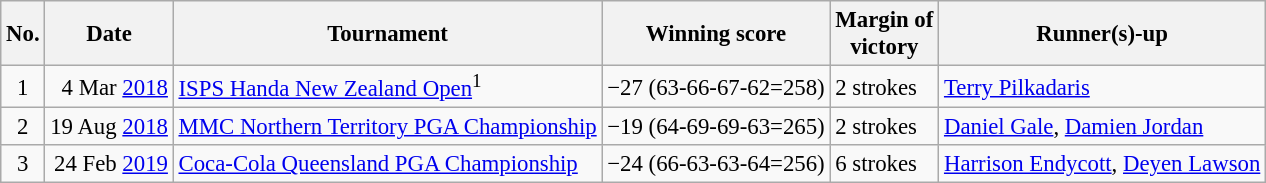<table class="wikitable" style="font-size:95%;">
<tr>
<th>No.</th>
<th>Date</th>
<th>Tournament</th>
<th>Winning score</th>
<th>Margin of<br>victory</th>
<th>Runner(s)-up</th>
</tr>
<tr>
<td align=center>1</td>
<td align=right>4 Mar <a href='#'>2018</a></td>
<td><a href='#'>ISPS Handa New Zealand Open</a><sup>1</sup></td>
<td>−27 (63-66-67-62=258)</td>
<td>2 strokes</td>
<td> <a href='#'>Terry Pilkadaris</a></td>
</tr>
<tr>
<td align=center>2</td>
<td align=right>19 Aug <a href='#'>2018</a></td>
<td><a href='#'>MMC Northern Territory PGA Championship</a></td>
<td>−19 (64-69-69-63=265)</td>
<td>2 strokes</td>
<td> <a href='#'>Daniel Gale</a>,  <a href='#'>Damien Jordan</a></td>
</tr>
<tr>
<td align=center>3</td>
<td align=right>24 Feb <a href='#'>2019</a></td>
<td><a href='#'>Coca-Cola Queensland PGA Championship</a></td>
<td>−24 (66-63-63-64=256)</td>
<td>6 strokes</td>
<td> <a href='#'>Harrison Endycott</a>,  <a href='#'>Deyen Lawson</a></td>
</tr>
</table>
